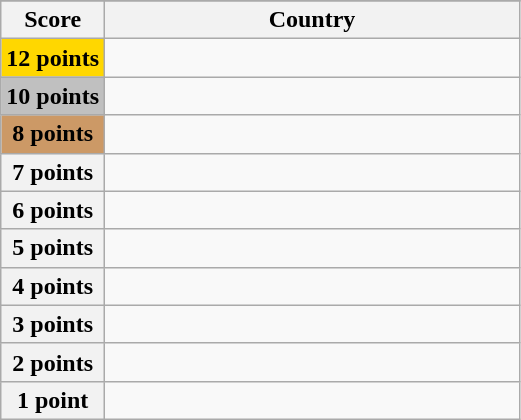<table class="wikitable">
<tr>
</tr>
<tr>
<th scope="col" width="20%">Score</th>
<th scope="col">Country</th>
</tr>
<tr>
<th scope="row" style="background:gold">12 points</th>
<td></td>
</tr>
<tr>
<th scope="row" style="background:silver">10 points</th>
<td></td>
</tr>
<tr>
<th scope="row" style="background:#CC9966">8 points</th>
<td></td>
</tr>
<tr>
<th scope="row">7 points</th>
<td></td>
</tr>
<tr>
<th scope="row">6 points</th>
<td></td>
</tr>
<tr>
<th scope="row">5 points</th>
<td></td>
</tr>
<tr>
<th scope="row">4 points</th>
<td></td>
</tr>
<tr>
<th scope="row">3 points</th>
<td></td>
</tr>
<tr>
<th scope="row">2 points</th>
<td></td>
</tr>
<tr>
<th scope="row">1 point</th>
<td></td>
</tr>
</table>
